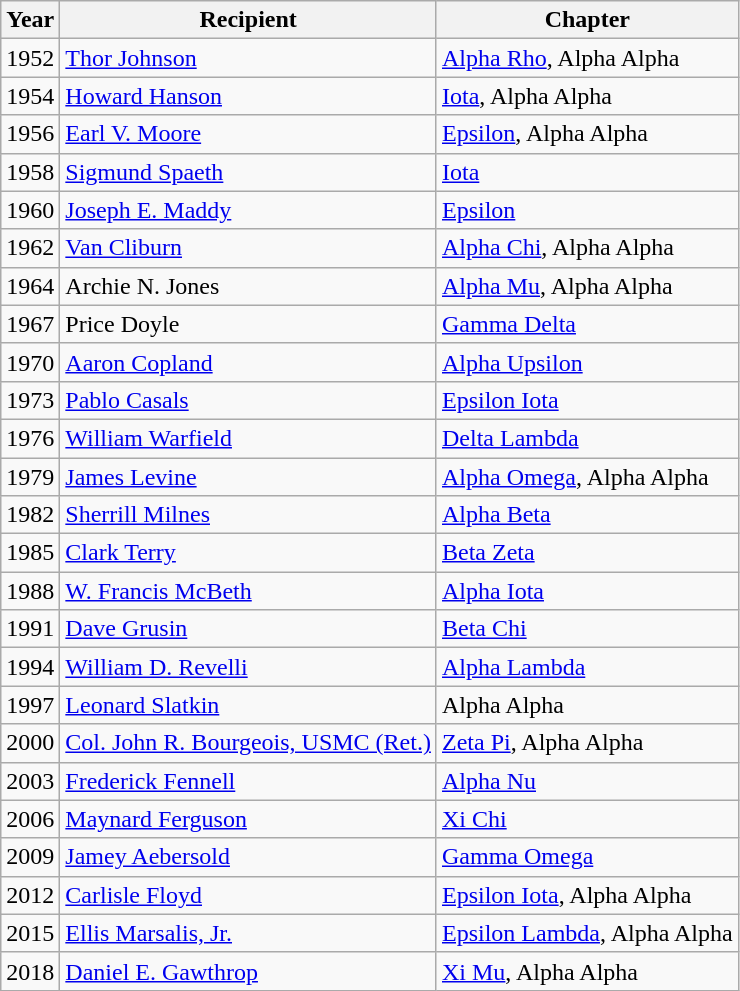<table class="wikitable">
<tr>
<th>Year</th>
<th>Recipient</th>
<th>Chapter</th>
</tr>
<tr>
<td>1952</td>
<td><a href='#'>Thor Johnson</a></td>
<td><a href='#'>Alpha Rho</a>, Alpha Alpha</td>
</tr>
<tr>
<td>1954</td>
<td><a href='#'>Howard Hanson</a></td>
<td><a href='#'>Iota</a>, Alpha Alpha</td>
</tr>
<tr>
<td>1956</td>
<td><a href='#'>Earl V. Moore</a></td>
<td><a href='#'>Epsilon</a>, Alpha Alpha</td>
</tr>
<tr>
<td>1958</td>
<td><a href='#'>Sigmund Spaeth</a></td>
<td><a href='#'>Iota</a></td>
</tr>
<tr>
<td>1960</td>
<td><a href='#'>Joseph E. Maddy</a></td>
<td><a href='#'>Epsilon</a></td>
</tr>
<tr>
<td>1962</td>
<td><a href='#'>Van Cliburn</a></td>
<td><a href='#'>Alpha Chi</a>, Alpha Alpha</td>
</tr>
<tr>
<td>1964</td>
<td>Archie N. Jones</td>
<td><a href='#'>Alpha Mu</a>, Alpha Alpha</td>
</tr>
<tr>
<td>1967</td>
<td>Price Doyle</td>
<td><a href='#'>Gamma Delta</a></td>
</tr>
<tr>
<td>1970</td>
<td><a href='#'>Aaron Copland</a></td>
<td><a href='#'>Alpha Upsilon</a></td>
</tr>
<tr>
<td>1973</td>
<td><a href='#'>Pablo Casals</a></td>
<td><a href='#'>Epsilon Iota</a></td>
</tr>
<tr>
<td>1976</td>
<td><a href='#'>William Warfield</a></td>
<td><a href='#'>Delta Lambda</a></td>
</tr>
<tr>
<td>1979</td>
<td><a href='#'>James Levine</a></td>
<td><a href='#'>Alpha Omega</a>, Alpha Alpha</td>
</tr>
<tr>
<td>1982</td>
<td><a href='#'>Sherrill Milnes</a></td>
<td><a href='#'>Alpha Beta</a></td>
</tr>
<tr>
<td>1985</td>
<td><a href='#'>Clark Terry</a></td>
<td><a href='#'>Beta Zeta</a></td>
</tr>
<tr>
<td>1988</td>
<td><a href='#'>W. Francis McBeth</a></td>
<td><a href='#'>Alpha Iota</a></td>
</tr>
<tr>
<td>1991</td>
<td><a href='#'>Dave Grusin</a></td>
<td><a href='#'>Beta Chi</a></td>
</tr>
<tr>
<td>1994</td>
<td><a href='#'>William D. Revelli</a></td>
<td><a href='#'>Alpha Lambda</a></td>
</tr>
<tr>
<td>1997</td>
<td><a href='#'>Leonard Slatkin</a></td>
<td>Alpha Alpha</td>
</tr>
<tr>
<td>2000</td>
<td><a href='#'>Col. John R. Bourgeois, USMC (Ret.)</a></td>
<td><a href='#'>Zeta Pi</a>, Alpha Alpha</td>
</tr>
<tr>
<td>2003</td>
<td><a href='#'>Frederick Fennell</a></td>
<td><a href='#'>Alpha Nu</a></td>
</tr>
<tr>
<td>2006</td>
<td><a href='#'>Maynard Ferguson</a></td>
<td><a href='#'>Xi Chi</a></td>
</tr>
<tr>
<td>2009</td>
<td><a href='#'>Jamey Aebersold</a></td>
<td><a href='#'>Gamma Omega</a></td>
</tr>
<tr>
<td>2012</td>
<td><a href='#'>Carlisle Floyd</a></td>
<td><a href='#'>Epsilon Iota</a>, Alpha Alpha</td>
</tr>
<tr>
<td>2015</td>
<td><a href='#'>Ellis Marsalis, Jr.</a></td>
<td><a href='#'>Epsilon Lambda</a>, Alpha Alpha</td>
</tr>
<tr>
<td>2018</td>
<td><a href='#'>Daniel E. Gawthrop</a></td>
<td><a href='#'>Xi Mu</a>, Alpha Alpha</td>
</tr>
</table>
